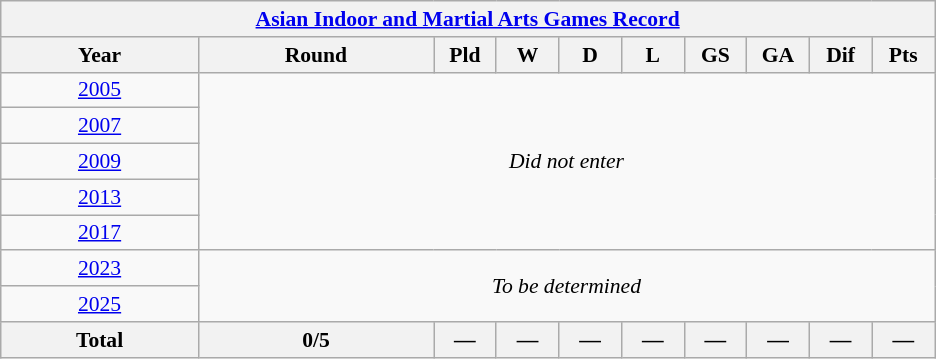<table class="wikitable" style="text-align: center;font-size:90%;">
<tr>
<th colspan=10><a href='#'>Asian Indoor and Martial Arts Games Record</a></th>
</tr>
<tr>
<th width=125>Year</th>
<th width=150>Round</th>
<th width=35>Pld</th>
<th width=35>W</th>
<th width=35>D</th>
<th width=35>L</th>
<th width=35>GS</th>
<th width=35>GA</th>
<th width=35>Dif</th>
<th width=35>Pts</th>
</tr>
<tr>
<td> <a href='#'>2005</a></td>
<td colspan=9 rowspan=5><em>Did not enter</em></td>
</tr>
<tr>
<td> <a href='#'>2007</a></td>
</tr>
<tr>
<td> <a href='#'>2009</a></td>
</tr>
<tr>
<td> <a href='#'>2013</a></td>
</tr>
<tr>
<td> <a href='#'>2017</a></td>
</tr>
<tr>
<td> <a href='#'>2023</a></td>
<td colspan=9 rowspan=2><em>To be determined</em></td>
</tr>
<tr>
<td> <a href='#'>2025</a></td>
</tr>
<tr>
<th><strong>Total</strong></th>
<th>0/5</th>
<th>—</th>
<th>—</th>
<th>—</th>
<th>—</th>
<th>—</th>
<th>—</th>
<th>—</th>
<th>—</th>
</tr>
</table>
